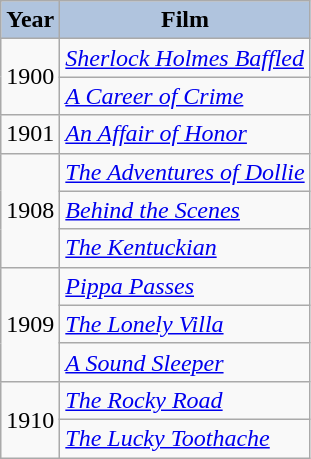<table class="wikitable">
<tr>
<th style="background:#B0C4DE;">Year</th>
<th style="background:#B0C4DE;">Film</th>
</tr>
<tr>
<td rowspan=2>1900</td>
<td><em><a href='#'>Sherlock Holmes Baffled</a></em></td>
</tr>
<tr>
<td><em><a href='#'>A Career of Crime</a></em></td>
</tr>
<tr>
<td rowspan=1>1901</td>
<td><em><a href='#'>An Affair of Honor</a></em></td>
</tr>
<tr>
<td rowspan=3>1908</td>
<td><em><a href='#'>The Adventures of Dollie</a></em></td>
</tr>
<tr>
<td><em><a href='#'>Behind the Scenes</a></em></td>
</tr>
<tr>
<td><em><a href='#'>The Kentuckian</a></em></td>
</tr>
<tr>
<td rowspan=3>1909</td>
<td><em><a href='#'>Pippa Passes</a></em></td>
</tr>
<tr>
<td><em><a href='#'>The Lonely Villa</a></em></td>
</tr>
<tr>
<td><em><a href='#'>A Sound Sleeper</a></em></td>
</tr>
<tr>
<td rowspan=2>1910</td>
<td><em><a href='#'>The Rocky Road</a></em></td>
</tr>
<tr>
<td><em><a href='#'>The Lucky Toothache</a></em></td>
</tr>
</table>
